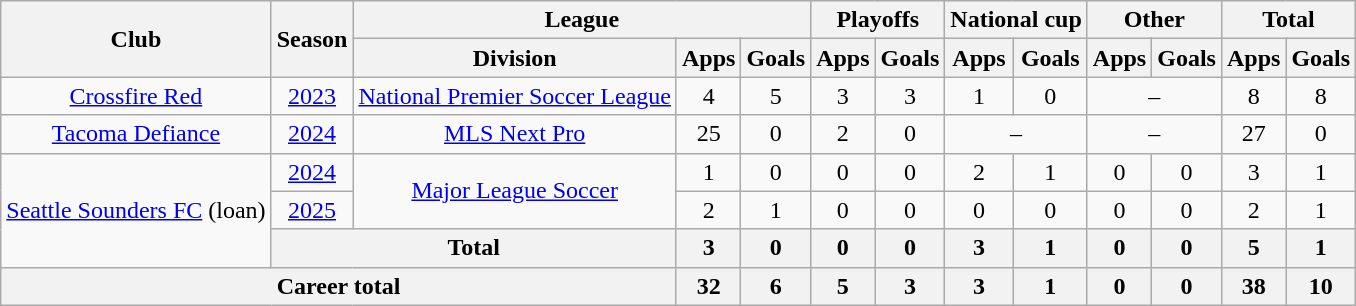<table class="wikitable" style="text-align: center">
<tr>
<th rowspan="2">Club</th>
<th rowspan="2">Season</th>
<th colspan="3">League</th>
<th colspan="2">Playoffs</th>
<th colspan="2">National cup</th>
<th colspan="2">Other</th>
<th colspan="2">Total</th>
</tr>
<tr>
<th>Division</th>
<th>Apps</th>
<th>Goals</th>
<th>Apps</th>
<th>Goals</th>
<th>Apps</th>
<th>Goals</th>
<th>Apps</th>
<th>Goals</th>
<th>Apps</th>
<th>Goals</th>
</tr>
<tr>
<td><a href='#'>Crossfire Red</a></td>
<td><a href='#'>2023</a></td>
<td><a href='#'>National Premier Soccer League</a></td>
<td>4</td>
<td>5</td>
<td>3</td>
<td>3</td>
<td>1</td>
<td>0</td>
<td colspan="2">–</td>
<td>8</td>
<td>8</td>
</tr>
<tr>
<td><a href='#'>Tacoma Defiance</a></td>
<td><a href='#'>2024</a></td>
<td><a href='#'>MLS Next Pro</a></td>
<td>25</td>
<td>0</td>
<td>2</td>
<td>0</td>
<td colspan="2">–</td>
<td colspan="2">–</td>
<td>27</td>
<td>0</td>
</tr>
<tr>
<td rowspan=3><a href='#'>Seattle Sounders FC</a> (loan)</td>
<td><a href='#'>2024</a></td>
<td rowspan=2><a href='#'>Major League Soccer</a></td>
<td>1</td>
<td>0</td>
<td>0</td>
<td>0</td>
<td>2</td>
<td>1</td>
<td>0</td>
<td>0</td>
<td>3</td>
<td>1</td>
</tr>
<tr>
<td><a href='#'>2025</a></td>
<td>2</td>
<td>1</td>
<td>0</td>
<td>0</td>
<td>0</td>
<td>0</td>
<td>0</td>
<td>0</td>
<td>2</td>
<td>1</td>
</tr>
<tr>
<th colspan=2>Total</th>
<th>3</th>
<th>0</th>
<th>0</th>
<th>0</th>
<th>3</th>
<th>1</th>
<th>0</th>
<th>0</th>
<th>5</th>
<th>1</th>
</tr>
<tr>
<th colspan="3"><strong>Career total</strong></th>
<th>32</th>
<th>6</th>
<th>5</th>
<th>3</th>
<th>3</th>
<th>1</th>
<th>0</th>
<th>0</th>
<th>38</th>
<th>10</th>
</tr>
</table>
